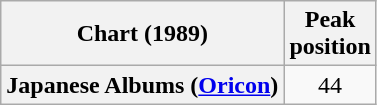<table class="wikitable plainrowheaders" style="text-align:center">
<tr>
<th scope="col">Chart (1989)</th>
<th scope="col">Peak<br> position</th>
</tr>
<tr>
<th scope="row">Japanese Albums (<a href='#'>Oricon</a>)</th>
<td>44</td>
</tr>
</table>
